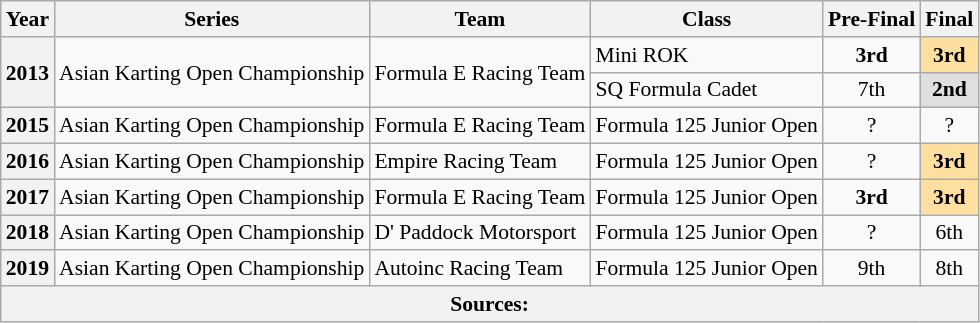<table class="wikitable" style="text-align:center; font-size:90%">
<tr>
<th>Year</th>
<th>Series</th>
<th>Team</th>
<th>Class</th>
<th>Pre-Final</th>
<th>Final</th>
</tr>
<tr>
<th rowspan="2">2013</th>
<td rowspan="2" align="left">Asian Karting Open Championship</td>
<td rowspan="2" align="left">Formula E Racing Team</td>
<td align="left">Mini ROK</td>
<td><strong>3rd</strong></td>
<td style="background:#FFDF9F;"><strong>3rd</strong></td>
</tr>
<tr>
<td align="left">SQ Formula Cadet</td>
<td>7th</td>
<td style="background:#DFDFDF"><strong>2nd</strong></td>
</tr>
<tr>
<th>2015</th>
<td align="left">Asian Karting Open Championship</td>
<td align="left">Formula E Racing Team</td>
<td align="left">Formula 125 Junior Open</td>
<td>?</td>
<td>?</td>
</tr>
<tr>
<th>2016</th>
<td align="left">Asian Karting Open Championship</td>
<td align="left">Empire Racing Team</td>
<td align="left">Formula 125 Junior Open</td>
<td>?</td>
<td style="background:#FFDF9F;"><strong>3rd</strong></td>
</tr>
<tr>
<th>2017</th>
<td align="left">Asian Karting Open Championship</td>
<td align="left">Formula E Racing Team</td>
<td align="left">Formula 125 Junior Open</td>
<td><strong>3rd</strong></td>
<td style="background:#FFDF9F;"><strong>3rd</strong></td>
</tr>
<tr>
<th>2018</th>
<td align="left">Asian Karting Open Championship</td>
<td align="left">D' Paddock Motorsport</td>
<td align="left">Formula 125 Junior Open</td>
<td>?</td>
<td>6th</td>
</tr>
<tr>
<th>2019</th>
<td align="left">Asian Karting Open Championship</td>
<td align="left">Autoinc Racing Team</td>
<td align="left">Formula 125 Junior Open</td>
<td>9th</td>
<td>8th</td>
</tr>
<tr>
<th colspan="6">Sources:</th>
</tr>
</table>
